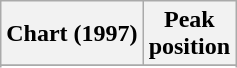<table class="wikitable plainrowheaders sortable" style="text-align:center;">
<tr>
<th scope="col">Chart (1997)</th>
<th scope="col">Peak<br>position</th>
</tr>
<tr>
</tr>
<tr>
</tr>
<tr>
</tr>
</table>
